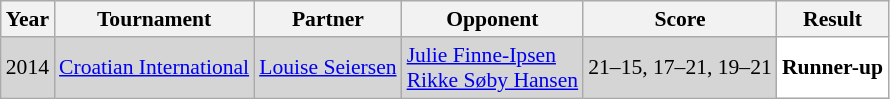<table class="sortable wikitable" style="font-size: 90%;">
<tr>
<th>Year</th>
<th>Tournament</th>
<th>Partner</th>
<th>Opponent</th>
<th>Score</th>
<th>Result</th>
</tr>
<tr style="background:#D5D5D5">
<td align="center">2014</td>
<td align="left"><a href='#'>Croatian International</a></td>
<td align="left"> <a href='#'>Louise Seiersen</a></td>
<td align="left"> <a href='#'>Julie Finne-Ipsen</a><br> <a href='#'>Rikke Søby Hansen</a></td>
<td align="left">21–15, 17–21, 19–21</td>
<td style="text-align:left; background:white"> <strong>Runner-up</strong></td>
</tr>
</table>
